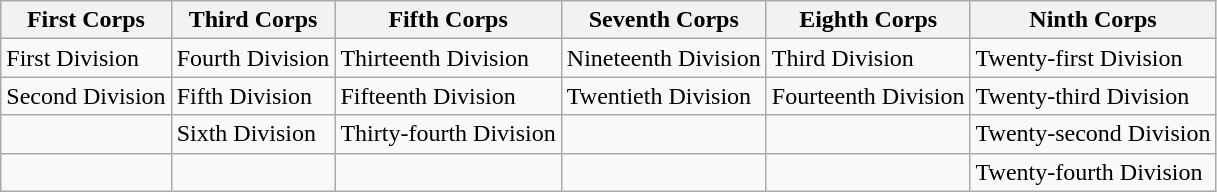<table class="wikitable">
<tr>
<th>First Corps</th>
<th>Third Corps</th>
<th>Fifth Corps</th>
<th>Seventh Corps</th>
<th>Eighth Corps</th>
<th>Ninth Corps</th>
</tr>
<tr>
<td>First Division</td>
<td>Fourth Division</td>
<td>Thirteenth Division</td>
<td>Nineteenth Division</td>
<td>Third Division</td>
<td>Twenty-first Division</td>
</tr>
<tr>
<td>Second Division</td>
<td>Fifth Division</td>
<td>Fifteenth Division</td>
<td>Twentieth Division</td>
<td>Fourteenth Division</td>
<td>Twenty-third Division</td>
</tr>
<tr>
<td></td>
<td>Sixth Division</td>
<td>Thirty-fourth Division</td>
<td></td>
<td></td>
<td>Twenty-second Division</td>
</tr>
<tr>
<td></td>
<td></td>
<td></td>
<td></td>
<td></td>
<td>Twenty-fourth Division</td>
</tr>
</table>
